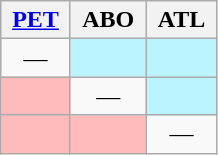<table class="wikitable" style="text-align:center" width=145>
<tr>
<th width=30><a href='#'>PET</a></th>
<th width=30>ABO</th>
<th width=30>ATL</th>
</tr>
<tr>
<td>—</td>
<td style="background:#bbf3ff;"></td>
<td style="background:#bbf3ff;"></td>
</tr>
<tr>
<td style="background:#ffbbbb;"></td>
<td>—</td>
<td style="background:#bbf3ff;"></td>
</tr>
<tr>
<td style="background:#ffbbbb;"></td>
<td style="background:#ffbbbb;"></td>
<td>—</td>
</tr>
</table>
